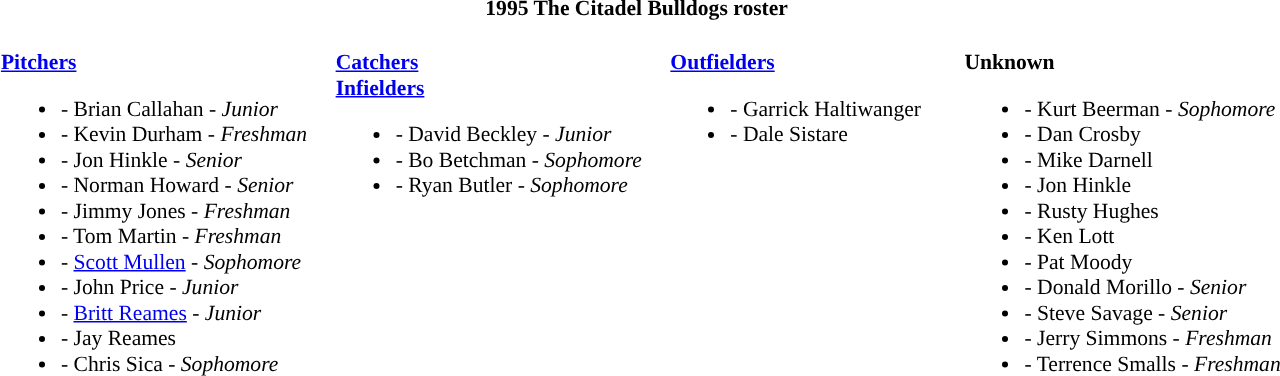<table class="toccolours" style="border-collapse:collapse; font-size:90%;">
<tr>
<th colspan="9">1995 The Citadel Bulldogs roster</th>
</tr>
<tr>
<td width="03"> </td>
<td valign="top"><br><strong><a href='#'>Pitchers</a></strong><ul><li>- Brian Callahan - <em>Junior</em></li><li>- Kevin Durham - <em>Freshman</em></li><li>- Jon Hinkle - <em>Senior</em></li><li>- Norman Howard - <em>Senior</em></li><li>- Jimmy Jones - <em>Freshman</em></li><li>- Tom Martin - <em>Freshman</em></li><li>- <a href='#'>Scott Mullen</a> - <em>Sophomore</em></li><li>- John Price - <em>Junior</em></li><li>- <a href='#'>Britt Reames</a> - <em>Junior</em></li><li>- Jay Reames</li><li>- Chris Sica - <em>Sophomore</em></li></ul></td>
<td width="15"> </td>
<td valign="top"><br><strong><a href='#'>Catchers</a></strong><br><strong><a href='#'>Infielders</a></strong><ul><li>- David Beckley - <em>Junior</em></li><li>- Bo Betchman - <em>Sophomore</em></li><li>- Ryan Butler - <em>Sophomore</em></li></ul></td>
<td width="15"> </td>
<td valign="top"><br><strong><a href='#'>Outfielders</a></strong><ul><li>- Garrick Haltiwanger</li><li>- Dale Sistare</li></ul></td>
<td width="25"> </td>
<td valign="top"><br><strong>Unknown</strong><ul><li>- Kurt Beerman - <em>Sophomore</em></li><li>- Dan Crosby</li><li>- Mike Darnell</li><li>- Jon Hinkle</li><li>- Rusty Hughes</li><li>- Ken Lott</li><li>- Pat Moody</li><li>- Donald Morillo - <em>Senior</em></li><li>- Steve Savage - <em>Senior</em></li><li>- Jerry Simmons - <em>Freshman</em></li><li>- Terrence Smalls - <em>Freshman</em></li></ul></td>
</tr>
</table>
